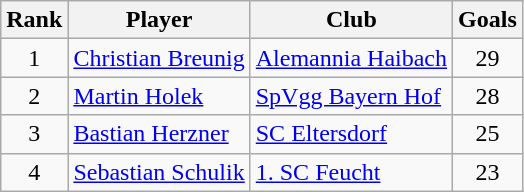<table class="wikitable" style="text-align:center">
<tr>
<th>Rank</th>
<th>Player</th>
<th>Club</th>
<th>Goals</th>
</tr>
<tr>
<td>1</td>
<td align="left"> <a href='#'>Christian Breunig</a></td>
<td align="left"><a href='#'>Alemannia Haibach</a></td>
<td>29</td>
</tr>
<tr>
<td>2</td>
<td align="left"> <a href='#'>Martin Holek</a></td>
<td align="left"><a href='#'>SpVgg Bayern Hof</a></td>
<td>28</td>
</tr>
<tr>
<td>3</td>
<td align="left"> <a href='#'>Bastian Herzner</a></td>
<td align="left"><a href='#'>SC Eltersdorf</a></td>
<td>25</td>
</tr>
<tr>
<td>4</td>
<td align="left"> <a href='#'>Sebastian Schulik</a></td>
<td align="left"><a href='#'>1. SC Feucht</a></td>
<td>23</td>
</tr>
</table>
